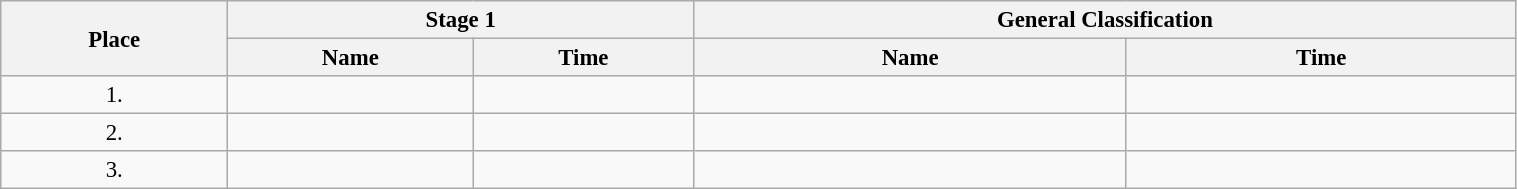<table class=wikitable style="font-size:95%" width="80%">
<tr>
<th rowspan="2">Place</th>
<th colspan="2">Stage 1</th>
<th colspan="2">General Classification</th>
</tr>
<tr>
<th>Name</th>
<th>Time</th>
<th>Name</th>
<th>Time</th>
</tr>
<tr>
<td align="center">1.</td>
<td></td>
<td></td>
<td></td>
<td></td>
</tr>
<tr>
<td align="center">2.</td>
<td></td>
<td></td>
<td></td>
<td></td>
</tr>
<tr>
<td align="center">3.</td>
<td></td>
<td></td>
<td></td>
<td></td>
</tr>
</table>
